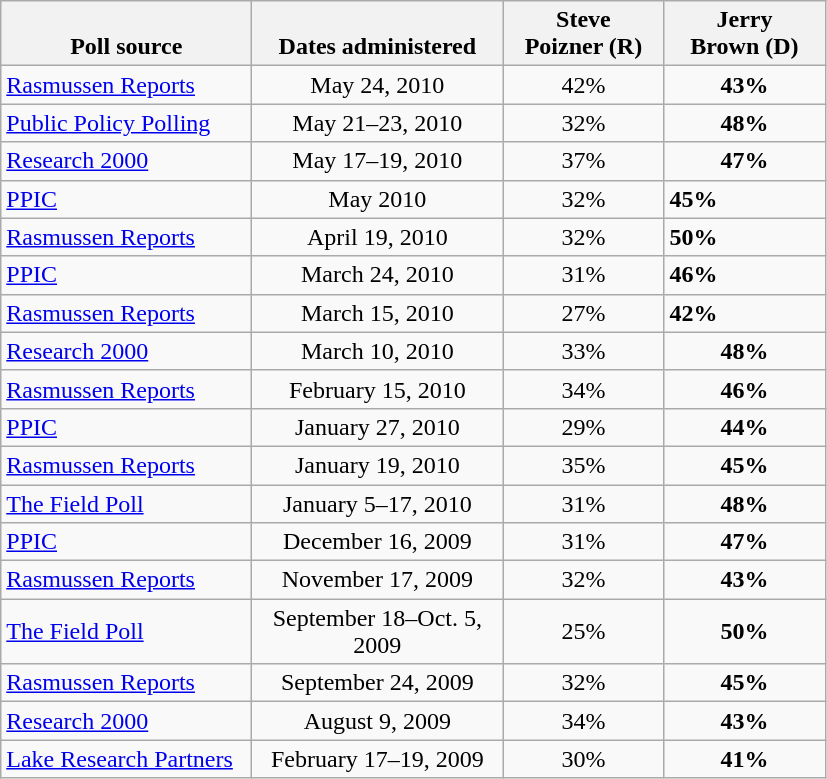<table class="wikitable">
<tr valign=bottom>
<th width='160'>Poll source</th>
<th width='160'>Dates administered</th>
<th width='100'>Steve<br>Poizner (R)</th>
<th width='100'>Jerry<br>Brown (D)</th>
</tr>
<tr>
<td><a href='#'>Rasmussen Reports</a></td>
<td align=center>May 24, 2010</td>
<td align=center>42%</td>
<td align=center ><strong>43%</strong></td>
</tr>
<tr>
<td><a href='#'>Public Policy Polling</a></td>
<td align=center>May 21–23, 2010</td>
<td align=center>32%</td>
<td align=center ><strong>48%</strong></td>
</tr>
<tr>
<td><a href='#'>Research 2000</a></td>
<td align=center>May 17–19, 2010</td>
<td align=center>37%</td>
<td align=center ><strong>47%</strong></td>
</tr>
<tr>
<td><a href='#'>PPIC</a></td>
<td align=center>May 2010</td>
<td align=center>32%</td>
<td><strong>45%</strong></td>
</tr>
<tr>
<td><a href='#'>Rasmussen Reports</a></td>
<td align=center>April 19, 2010</td>
<td align=center>32%</td>
<td><strong>50%</strong></td>
</tr>
<tr>
<td><a href='#'>PPIC</a></td>
<td align=center>March 24, 2010</td>
<td align=center>31%</td>
<td><strong>46%</strong></td>
</tr>
<tr>
<td><a href='#'>Rasmussen Reports</a></td>
<td align=center>March 15, 2010</td>
<td align=center>27%</td>
<td><strong>42%</strong></td>
</tr>
<tr>
<td><a href='#'>Research 2000</a></td>
<td align=center>March 10, 2010</td>
<td align=center>33%</td>
<td align=center ><strong>48%</strong></td>
</tr>
<tr>
<td><a href='#'>Rasmussen Reports</a></td>
<td align=center>February 15, 2010</td>
<td align=center>34%</td>
<td align=center ><strong>46%</strong></td>
</tr>
<tr>
<td><a href='#'>PPIC</a></td>
<td align=center>January 27, 2010</td>
<td align=center>29%</td>
<td align=center ><strong>44%</strong></td>
</tr>
<tr>
<td><a href='#'>Rasmussen Reports</a></td>
<td align=center>January 19, 2010</td>
<td align=center>35%</td>
<td align=center ><strong>45%</strong></td>
</tr>
<tr>
<td><a href='#'>The Field Poll</a></td>
<td align=center>January 5–17, 2010</td>
<td align=center>31%</td>
<td align=center ><strong>48%</strong></td>
</tr>
<tr>
<td><a href='#'>PPIC</a></td>
<td align=center>December 16, 2009</td>
<td align=center>31%</td>
<td align=center ><strong>47%</strong></td>
</tr>
<tr>
<td><a href='#'>Rasmussen Reports</a></td>
<td align=center>November 17, 2009</td>
<td align=center>32%</td>
<td align=center ><strong>43%</strong></td>
</tr>
<tr>
<td><a href='#'>The Field Poll</a></td>
<td align=center>September 18–Oct. 5, 2009</td>
<td align=center>25%</td>
<td align=center ><strong>50%</strong></td>
</tr>
<tr>
<td><a href='#'>Rasmussen Reports</a></td>
<td align=center>September 24, 2009</td>
<td align=center>32%</td>
<td align=center ><strong>45%</strong></td>
</tr>
<tr>
<td><a href='#'>Research 2000</a></td>
<td align=center>August 9, 2009</td>
<td align=center>34%</td>
<td align=center ><strong>43%</strong></td>
</tr>
<tr>
<td><a href='#'>Lake Research Partners</a></td>
<td align=center>February 17–19, 2009</td>
<td align=center>30%</td>
<td align=center ><strong>41%</strong></td>
</tr>
</table>
